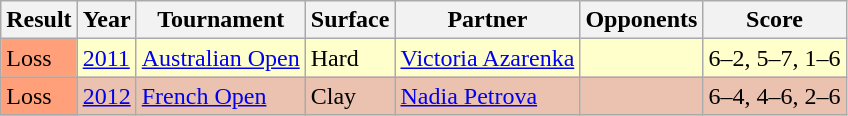<table class="sortable wikitable">
<tr>
<th>Result</th>
<th>Year</th>
<th>Tournament</th>
<th>Surface</th>
<th>Partner</th>
<th>Opponents</th>
<th class="unsortable">Score</th>
</tr>
<tr bgcolor=#FFFFCC>
<td bgcolor=FFA07A>Loss</td>
<td><a href='#'>2011</a></td>
<td><a href='#'>Australian Open</a></td>
<td>Hard</td>
<td> <a href='#'>Victoria Azarenka</a></td>
<td></td>
<td>6–2, 5–7, 1–6</td>
</tr>
<tr bgcolor=#ebc2af>
<td bgcolor=FFA07A>Loss</td>
<td><a href='#'>2012</a></td>
<td><a href='#'>French Open</a></td>
<td>Clay</td>
<td> <a href='#'>Nadia Petrova</a></td>
<td></td>
<td>6–4, 4–6, 2–6</td>
</tr>
</table>
